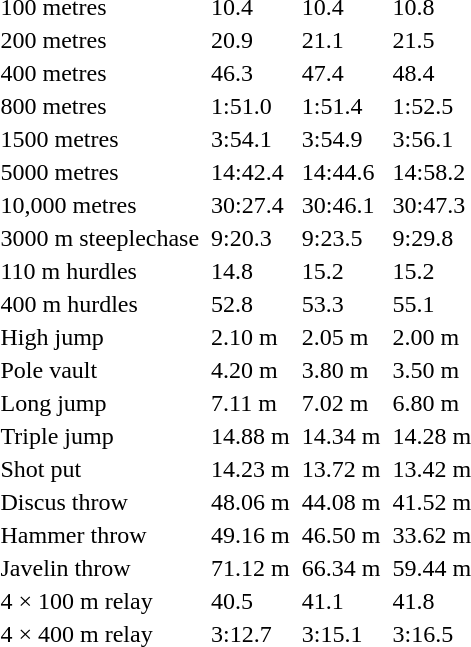<table>
<tr>
<td>100 metres</td>
<td></td>
<td>10.4</td>
<td></td>
<td>10.4</td>
<td></td>
<td>10.8</td>
</tr>
<tr>
<td>200 metres</td>
<td></td>
<td>20.9 </td>
<td></td>
<td>21.1</td>
<td></td>
<td>21.5</td>
</tr>
<tr>
<td>400 metres</td>
<td></td>
<td>46.3 </td>
<td></td>
<td>47.4</td>
<td></td>
<td>48.4</td>
</tr>
<tr>
<td>800 metres</td>
<td></td>
<td>1:51.0 </td>
<td></td>
<td>1:51.4</td>
<td></td>
<td>1:52.5</td>
</tr>
<tr>
<td>1500 metres</td>
<td></td>
<td>3:54.1 </td>
<td></td>
<td>3:54.9</td>
<td></td>
<td>3:56.1</td>
</tr>
<tr>
<td>5000 metres</td>
<td></td>
<td>14:42.4 </td>
<td></td>
<td>14:44.6</td>
<td></td>
<td>14:58.2</td>
</tr>
<tr>
<td>10,000 metres</td>
<td></td>
<td>30:27.4 </td>
<td></td>
<td>30:46.1</td>
<td></td>
<td>30:47.3</td>
</tr>
<tr>
<td>3000 m steeplechase</td>
<td></td>
<td>9:20.3 </td>
<td></td>
<td>9:23.5</td>
<td></td>
<td>9:29.8</td>
</tr>
<tr>
<td>110 m hurdles</td>
<td></td>
<td>14.8</td>
<td></td>
<td>15.2</td>
<td></td>
<td>15.2</td>
</tr>
<tr>
<td>400 m hurdles</td>
<td></td>
<td>52.8</td>
<td></td>
<td>53.3</td>
<td></td>
<td>55.1</td>
</tr>
<tr>
<td>High jump</td>
<td></td>
<td>2.10 m</td>
<td></td>
<td>2.05 m</td>
<td></td>
<td>2.00 m</td>
</tr>
<tr>
<td>Pole vault</td>
<td></td>
<td>4.20 m </td>
<td></td>
<td>3.80 m</td>
<td></td>
<td>3.50 m</td>
</tr>
<tr>
<td>Long jump</td>
<td></td>
<td>7.11 m</td>
<td></td>
<td>7.02 m</td>
<td></td>
<td>6.80 m</td>
</tr>
<tr>
<td>Triple jump</td>
<td></td>
<td>14.88 m</td>
<td></td>
<td>14.34 m</td>
<td></td>
<td>14.28 m</td>
</tr>
<tr>
<td>Shot put</td>
<td></td>
<td>14.23 m</td>
<td></td>
<td>13.72 m</td>
<td></td>
<td>13.42 m</td>
</tr>
<tr>
<td>Discus throw</td>
<td></td>
<td>48.06 m</td>
<td></td>
<td>44.08 m</td>
<td></td>
<td>41.52 m</td>
</tr>
<tr>
<td>Hammer throw</td>
<td></td>
<td>49.16 m </td>
<td></td>
<td>46.50 m</td>
<td></td>
<td>33.62 m</td>
</tr>
<tr>
<td>Javelin throw</td>
<td></td>
<td>71.12 m </td>
<td></td>
<td>66.34 m</td>
<td></td>
<td>59.44 m</td>
</tr>
<tr>
<td>4 × 100 m relay</td>
<td></td>
<td>40.5</td>
<td></td>
<td>41.1</td>
<td></td>
<td>41.8</td>
</tr>
<tr>
<td>4 × 400 m relay</td>
<td></td>
<td>3:12.7 </td>
<td></td>
<td>3:15.1</td>
<td></td>
<td>3:16.5</td>
</tr>
</table>
